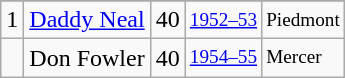<table class="wikitable">
<tr>
</tr>
<tr>
<td>1</td>
<td><a href='#'>Daddy Neal</a></td>
<td>40</td>
<td style="font-size:80%;"><a href='#'>1952–53</a></td>
<td style="font-size:80%;">Piedmont</td>
</tr>
<tr>
<td></td>
<td>Don Fowler</td>
<td>40</td>
<td style="font-size:80%;"><a href='#'>1954–55</a></td>
<td style="font-size:80%;">Mercer</td>
</tr>
</table>
